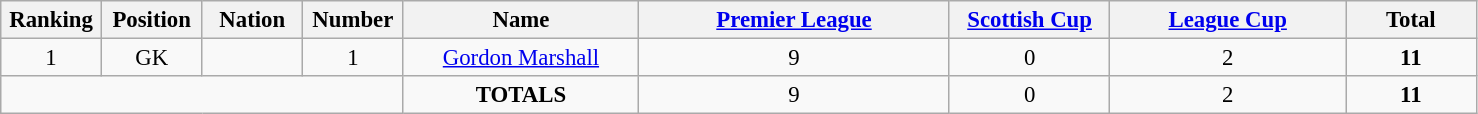<table class="wikitable" style="font-size: 95%; text-align: center;">
<tr>
<th width=60>Ranking</th>
<th width=60>Position</th>
<th width=60>Nation</th>
<th width=60>Number</th>
<th width=150>Name</th>
<th width=200><a href='#'>Premier League</a></th>
<th width=100><a href='#'>Scottish Cup</a></th>
<th width=150><a href='#'>League Cup</a></th>
<th width=80>Total</th>
</tr>
<tr>
<td>1</td>
<td>GK</td>
<td></td>
<td>1</td>
<td><a href='#'>Gordon Marshall</a></td>
<td>9</td>
<td>0</td>
<td>2</td>
<td><strong>11</strong></td>
</tr>
<tr>
<td colspan="4"></td>
<td><strong>TOTALS</strong></td>
<td>9</td>
<td>0</td>
<td>2</td>
<td><strong>11</strong></td>
</tr>
</table>
